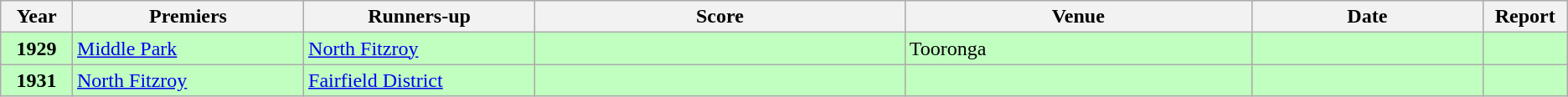<table class="wikitable sortable" style="text-align:left; text-valign:center">
<tr>
<th width=3%>Year</th>
<th width=10%>Premiers</th>
<th width=10%>Runners-up</th>
<th width=16%>Score</th>
<th width=15%>Venue</th>
<th width=10%; class=unsortable>Date</th>
<th width=2%; class=unsortable>Report</th>
</tr>
<tr style="background:#C0FFC0;">
<td align="center"><strong>1929</strong></td>
<td><a href='#'>Middle Park</a></td>
<td><a href='#'>North Fitzroy</a></td>
<td align=center></td>
<td>Tooronga</td>
<td></td>
<td align=center></td>
</tr>
<tr style="background:#C0FFC0;">
<td align="center"><strong>1931</strong></td>
<td><a href='#'>North Fitzroy</a></td>
<td><a href='#'>Fairfield District</a></td>
<td align=center></td>
<td></td>
<td></td>
<td align=center></td>
</tr>
</table>
